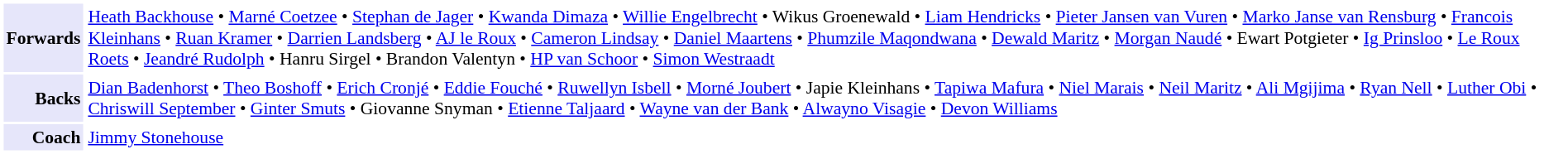<table cellpadding="2" style="border: 1px solid white; font-size:90%;">
<tr>
<td style="text-align:right;" bgcolor="lavender"><strong>Forwards</strong></td>
<td style="text-align:left;"><a href='#'>Heath Backhouse</a> • <a href='#'>Marné Coetzee</a> • <a href='#'>Stephan de Jager</a> • <a href='#'>Kwanda Dimaza</a> • <a href='#'>Willie Engelbrecht</a> • Wikus Groenewald • <a href='#'>Liam Hendricks</a> • <a href='#'>Pieter Jansen van Vuren</a> • <a href='#'>Marko Janse van Rensburg</a> • <a href='#'>Francois Kleinhans</a> • <a href='#'>Ruan Kramer</a> • <a href='#'>Darrien Landsberg</a> • <a href='#'>AJ le Roux</a> • <a href='#'>Cameron Lindsay</a> • <a href='#'>Daniel Maartens</a> • <a href='#'>Phumzile Maqondwana</a> • <a href='#'>Dewald Maritz</a> • <a href='#'>Morgan Naudé</a> • Ewart Potgieter • <a href='#'>Ig Prinsloo</a> • <a href='#'>Le Roux Roets</a> • <a href='#'>Jeandré Rudolph</a> • Hanru Sirgel • Brandon Valentyn • <a href='#'>HP van Schoor</a> • <a href='#'>Simon Westraadt</a></td>
</tr>
<tr>
<td style="text-align:right;" bgcolor="lavender"><strong>Backs</strong></td>
<td style="text-align:left;"><a href='#'>Dian Badenhorst</a> • <a href='#'>Theo Boshoff</a> • <a href='#'>Erich Cronjé</a> • <a href='#'>Eddie Fouché</a> • <a href='#'>Ruwellyn Isbell</a> • <a href='#'>Morné Joubert</a> • Japie Kleinhans • <a href='#'>Tapiwa Mafura</a> • <a href='#'>Niel Marais</a> • <a href='#'>Neil Maritz</a> • <a href='#'>Ali Mgijima</a> • <a href='#'>Ryan Nell</a> • <a href='#'>Luther Obi</a> • <a href='#'>Chriswill September</a> • <a href='#'>Ginter Smuts</a> • Giovanne Snyman • <a href='#'>Etienne Taljaard</a> • <a href='#'>Wayne van der Bank</a> • <a href='#'>Alwayno Visagie</a> • <a href='#'>Devon Williams</a></td>
</tr>
<tr>
<td style="text-align:right;" bgcolor="lavender"><strong>Coach</strong></td>
<td style="text-align:left;"><a href='#'>Jimmy Stonehouse</a></td>
</tr>
</table>
